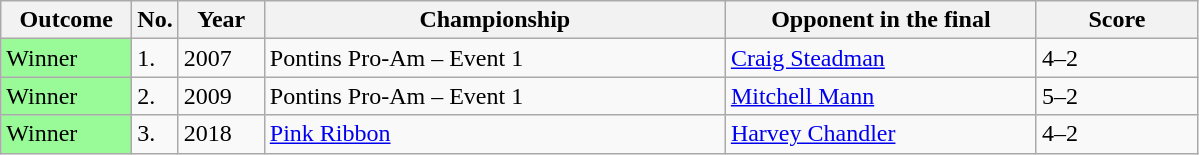<table class="sortable wikitable">
<tr>
<th width="80">Outcome</th>
<th width="20">No.</th>
<th width="50">Year</th>
<th width="300">Championship</th>
<th width="200">Opponent in the final</th>
<th width="100">Score</th>
</tr>
<tr>
<td style="background:#98fb98;">Winner</td>
<td>1.</td>
<td>2007</td>
<td>Pontins Pro-Am – Event 1</td>
<td> <a href='#'>Craig Steadman</a></td>
<td>4–2</td>
</tr>
<tr>
<td style="background:#98fb98;">Winner</td>
<td>2.</td>
<td>2009</td>
<td>Pontins Pro-Am – Event 1</td>
<td> <a href='#'>Mitchell Mann</a></td>
<td>5–2</td>
</tr>
<tr>
<td style="background:#98fb98;">Winner</td>
<td>3.</td>
<td>2018</td>
<td><a href='#'>Pink Ribbon</a></td>
<td> <a href='#'>Harvey Chandler</a></td>
<td>4–2</td>
</tr>
</table>
